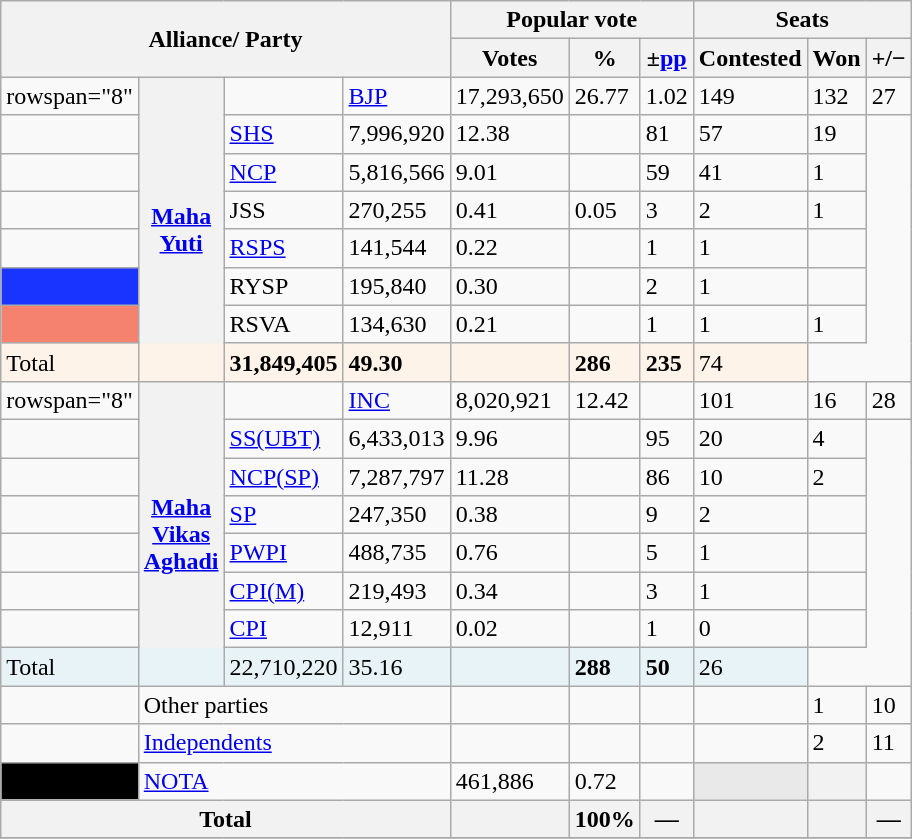<table class="wikitable sortable">
<tr>
<th colspan="4" rowspan="2">Alliance/ Party</th>
<th colspan="3">Popular vote</th>
<th colspan="3">Seats</th>
</tr>
<tr>
<th>Votes</th>
<th>%</th>
<th>±<a href='#'>pp</a></th>
<th>Contested</th>
<th>Won</th>
<th><strong>+/−</strong></th>
</tr>
<tr>
<td>rowspan="8" </td>
<th rowspan="8"><a href='#'>Maha <br> Yuti</a></th>
<td></td>
<td><a href='#'>BJP</a></td>
<td>17,293,650</td>
<td>26.77</td>
<td>1.02</td>
<td>149</td>
<td>132</td>
<td>27</td>
</tr>
<tr>
<td></td>
<td><a href='#'>SHS</a></td>
<td>7,996,920</td>
<td>12.38</td>
<td></td>
<td>81</td>
<td>57</td>
<td>19</td>
</tr>
<tr>
<td></td>
<td><a href='#'>NCP</a></td>
<td>5,816,566</td>
<td>9.01</td>
<td></td>
<td>59</td>
<td>41</td>
<td>1</td>
</tr>
<tr>
<td></td>
<td>JSS</td>
<td>270,255</td>
<td>0.41</td>
<td>0.05</td>
<td>3</td>
<td>2</td>
<td>1</td>
</tr>
<tr>
<td></td>
<td><a href='#'>RSPS</a></td>
<td>141,544</td>
<td>0.22</td>
<td></td>
<td>1</td>
<td>1</td>
<td></td>
</tr>
<tr>
<td bgcolor=#1A34FF></td>
<td>RYSP</td>
<td>195,840</td>
<td>0.30</td>
<td></td>
<td>2</td>
<td>1</td>
<td></td>
</tr>
<tr>
<td bgcolor=#F4826F></td>
<td>RSVA</td>
<td>134,630</td>
<td>0.21</td>
<td></td>
<td>1</td>
<td>1</td>
<td>1</td>
</tr>
<tr>
<td colspan="2"style="background:#fef3e8">Total</td>
<td style="color:black;background:#fef3e8"><strong>31,849,405</strong></td>
<td style="color:black;background:#fef3e8"><strong>49.30</strong></td>
<td style="color:black;background:#fef3e8"></td>
<td style="color:black;background:#fef3e8"><strong>286</strong></td>
<td style="color:black;background:#fef3e8"><strong>235</strong></td>
<td style="color:black;background:#fef3e8">74</td>
</tr>
<tr>
<td>rowspan="8" </td>
<th rowspan="8"><a href='#'>Maha <br> Vikas <br> Aghadi</a></th>
<td></td>
<td><a href='#'>INC</a></td>
<td>8,020,921</td>
<td>12.42</td>
<td></td>
<td>101</td>
<td>16</td>
<td>28</td>
</tr>
<tr>
<td></td>
<td><a href='#'>SS(UBT)</a></td>
<td>6,433,013</td>
<td>9.96</td>
<td></td>
<td>95</td>
<td>20</td>
<td>4</td>
</tr>
<tr>
<td></td>
<td><a href='#'>NCP(SP)</a></td>
<td>7,287,797</td>
<td>11.28</td>
<td></td>
<td>86</td>
<td>10</td>
<td>2</td>
</tr>
<tr>
<td></td>
<td><a href='#'>SP</a></td>
<td>247,350</td>
<td>0.38</td>
<td></td>
<td>9</td>
<td>2</td>
<td></td>
</tr>
<tr>
<td></td>
<td><a href='#'>PWPI</a></td>
<td>488,735</td>
<td>0.76</td>
<td></td>
<td>5</td>
<td>1</td>
<td></td>
</tr>
<tr>
<td></td>
<td><a href='#'>CPI(M)</a></td>
<td>219,493</td>
<td>0.34</td>
<td></td>
<td>3</td>
<td>1</td>
<td></td>
</tr>
<tr>
<td></td>
<td><a href='#'>CPI</a></td>
<td>12,911</td>
<td>0.02</td>
<td></td>
<td>1</td>
<td>0</td>
<td></td>
</tr>
<tr>
<td colspan="2"style="background:#e8f3f7">Total</td>
<td style="color:black;background:#e8f3f7">22,710,220</td>
<td style="color:black;background:#e8f3f7">35.16</td>
<td style="color:black;background:#e8f3f7"></td>
<td style="color:black;background:#e8f3f7"><strong>288</strong></td>
<td style="color:black;background:#e8f3f7"><strong>50</strong></td>
<td style="color:black;background:#e8f3f7">26</td>
</tr>
<tr>
<td></td>
<td colspan="3">Other parties</td>
<td></td>
<td></td>
<td></td>
<td></td>
<td>1</td>
<td>10</td>
</tr>
<tr>
<td></td>
<td colspan="3"><a href='#'>Independents</a></td>
<td></td>
<td></td>
<td></td>
<td></td>
<td>2</td>
<td>11</td>
</tr>
<tr>
<td style="background:Black; color:White"></td>
<td colspan="3"><a href='#'>NOTA</a></td>
<td>461,886</td>
<td>0.72</td>
<td></td>
<th style="background-color:#E9E9E9"></th>
<th></th>
<td></td>
</tr>
<tr>
<th colspan="4">Total</th>
<th></th>
<th>100%</th>
<th>—</th>
<th></th>
<th></th>
<th>—</th>
</tr>
<tr>
</tr>
</table>
